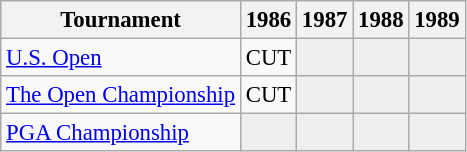<table class="wikitable" style="font-size:95%;text-align:center;">
<tr>
<th>Tournament</th>
<th>1986</th>
<th>1987</th>
<th>1988</th>
<th>1989</th>
</tr>
<tr>
<td align=left><a href='#'>U.S. Open</a></td>
<td>CUT</td>
<td style="background:#eeeeee;"></td>
<td style="background:#eeeeee;"></td>
<td style="background:#eeeeee;"></td>
</tr>
<tr>
<td align=left><a href='#'>The Open Championship</a></td>
<td>CUT</td>
<td style="background:#eeeeee;"></td>
<td style="background:#eeeeee;"></td>
<td style="background:#eeeeee;"></td>
</tr>
<tr>
<td align=left><a href='#'>PGA Championship</a></td>
<td style="background:#eeeeee;"></td>
<td style="background:#eeeeee;"></td>
<td style="background:#eeeeee;"></td>
<td style="background:#eeeeee;"></td>
</tr>
</table>
